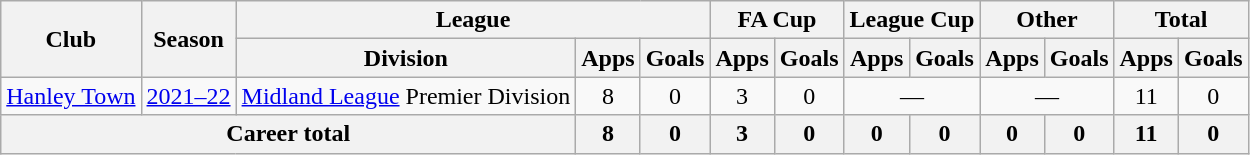<table class="wikitable" style="text-align: center;">
<tr>
<th rowspan="2">Club</th>
<th rowspan="2">Season</th>
<th colspan="3">League</th>
<th colspan="2">FA Cup</th>
<th colspan="2">League Cup</th>
<th colspan="2">Other</th>
<th colspan="2">Total</th>
</tr>
<tr>
<th>Division</th>
<th>Apps</th>
<th>Goals</th>
<th>Apps</th>
<th>Goals</th>
<th>Apps</th>
<th>Goals</th>
<th>Apps</th>
<th>Goals</th>
<th>Apps</th>
<th>Goals</th>
</tr>
<tr>
<td><a href='#'>Hanley Town</a></td>
<td><a href='#'>2021–22</a></td>
<td><a href='#'>Midland League</a> Premier Division</td>
<td>8</td>
<td>0</td>
<td>3</td>
<td>0</td>
<td colspan=2>—</td>
<td colspan=2>—</td>
<td>11</td>
<td>0</td>
</tr>
<tr>
<th colspan=3>Career total</th>
<th>8</th>
<th>0</th>
<th>3</th>
<th>0</th>
<th>0</th>
<th>0</th>
<th>0</th>
<th>0</th>
<th>11</th>
<th>0</th>
</tr>
</table>
